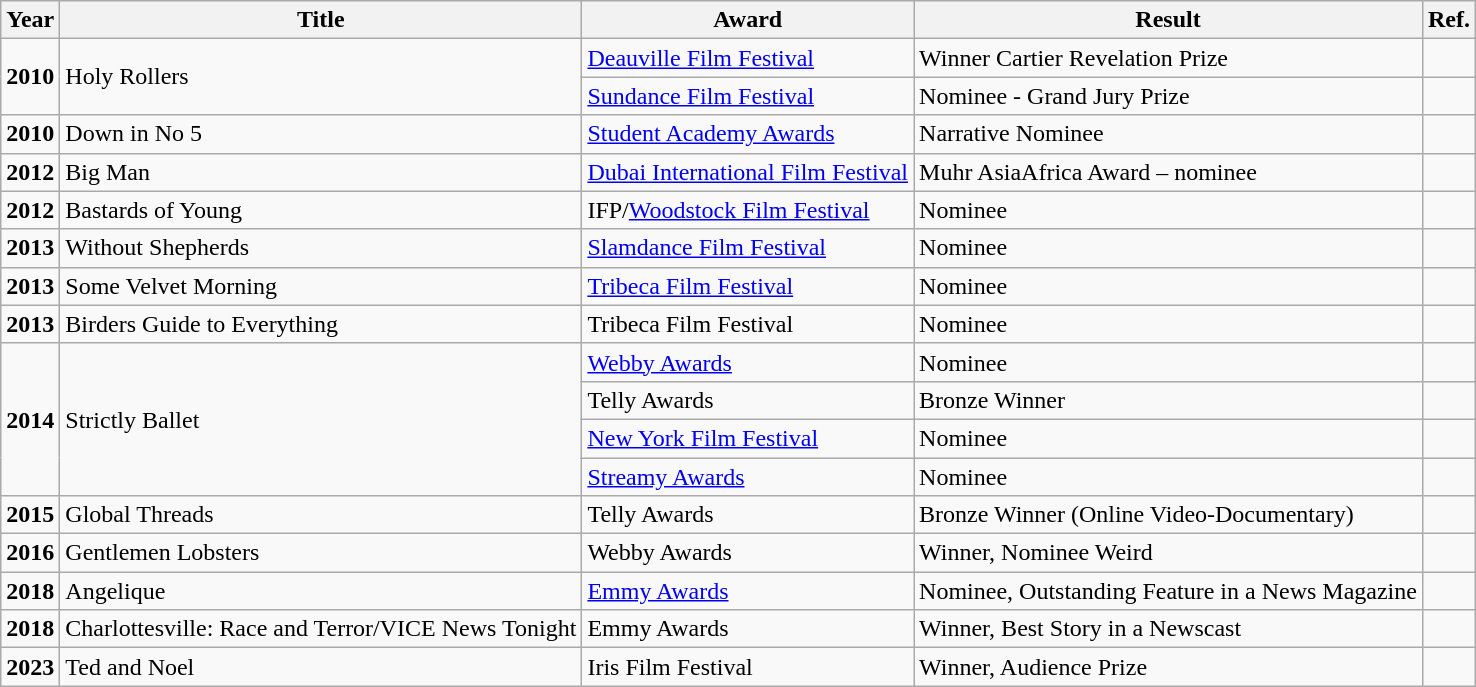<table class="wikitable">
<tr>
<th>Year</th>
<th>Title</th>
<th>Award</th>
<th>Result</th>
<th>Ref.</th>
</tr>
<tr>
<td rowspan="2"><strong>2010</strong></td>
<td rowspan="2">Holy Rollers</td>
<td><a href='#'>Deauville Film Festival</a></td>
<td>Winner Cartier Revelation Prize</td>
<td></td>
</tr>
<tr>
<td><a href='#'>Sundance Film Festival</a></td>
<td>Nominee - Grand Jury Prize</td>
<td></td>
</tr>
<tr>
<td><strong>2010</strong></td>
<td>Down in No 5</td>
<td><a href='#'>Student Academy Awards</a></td>
<td>Narrative Nominee</td>
<td></td>
</tr>
<tr>
<td><strong>2012</strong></td>
<td>Big Man</td>
<td><a href='#'>Dubai International Film Festival</a></td>
<td>Muhr AsiaAfrica Award – nominee</td>
<td></td>
</tr>
<tr>
<td><strong>2012</strong></td>
<td>Bastards of Young</td>
<td>IFP/<a href='#'>Woodstock Film Festival</a></td>
<td>Nominee</td>
<td></td>
</tr>
<tr>
<td><strong>2013</strong></td>
<td>Without Shepherds</td>
<td><a href='#'>Slamdance Film Festival</a></td>
<td>Nominee</td>
<td></td>
</tr>
<tr>
<td><strong>2013</strong></td>
<td>Some Velvet Morning</td>
<td><a href='#'>Tribeca Film Festival</a></td>
<td>Nominee</td>
<td></td>
</tr>
<tr>
<td><strong>2013</strong></td>
<td>Birders Guide to Everything</td>
<td>Tribeca Film Festival</td>
<td>Nominee</td>
<td></td>
</tr>
<tr>
<td rowspan="4"><strong>2014</strong></td>
<td rowspan="4">Strictly Ballet</td>
<td><a href='#'>Webby Awards</a></td>
<td>Nominee</td>
<td></td>
</tr>
<tr>
<td>Telly Awards</td>
<td>Bronze Winner</td>
<td></td>
</tr>
<tr>
<td><a href='#'>New York Film Festival</a></td>
<td>Nominee</td>
<td></td>
</tr>
<tr>
<td><a href='#'>Streamy Awards</a></td>
<td>Nominee</td>
<td></td>
</tr>
<tr>
<td><strong>2015</strong></td>
<td>Global Threads</td>
<td>Telly Awards</td>
<td>Bronze Winner (Online Video-Documentary)</td>
<td></td>
</tr>
<tr>
<td><strong>2016</strong></td>
<td>Gentlemen Lobsters</td>
<td>Webby Awards</td>
<td>Winner, Nominee Weird</td>
<td></td>
</tr>
<tr>
<td><strong>2018</strong></td>
<td>Angelique</td>
<td><a href='#'>Emmy Awards</a></td>
<td>Nominee, Outstanding Feature in a News Magazine</td>
<td></td>
</tr>
<tr>
<td><strong>2018</strong></td>
<td>Charlottesville: Race and Terror/VICE News Tonight</td>
<td>Emmy Awards</td>
<td>Winner, Best Story in a Newscast</td>
<td></td>
</tr>
<tr>
<td><strong>2023</strong></td>
<td>Ted and Noel</td>
<td>Iris Film Festival</td>
<td>Winner, Audience Prize</td>
<td></td>
</tr>
</table>
